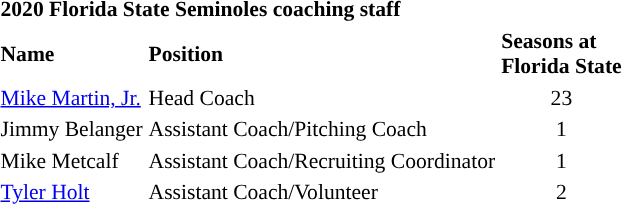<table class="toccolours" style="text-align: left; font-size:90%">
<tr>
<th colspan="9">2020 Florida State Seminoles coaching staff</th>
</tr>
<tr>
<th>Name</th>
<th>Position</th>
<th>Seasons at<br>Florida State</th>
</tr>
<tr>
<td><a href='#'>Mike Martin, Jr.</a></td>
<td>Head Coach</td>
<td align=center>23</td>
</tr>
<tr>
<td>Jimmy Belanger</td>
<td>Assistant Coach/Pitching Coach</td>
<td align=center>1</td>
</tr>
<tr>
<td>Mike Metcalf</td>
<td>Assistant Coach/Recruiting Coordinator</td>
<td align=center>1</td>
</tr>
<tr>
<td><a href='#'>Tyler Holt</a></td>
<td>Assistant Coach/Volunteer</td>
<td align=center>2</td>
</tr>
</table>
